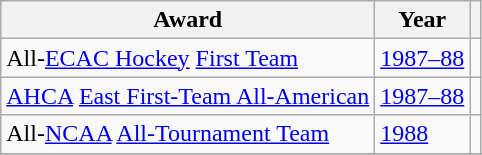<table class="wikitable">
<tr>
<th>Award</th>
<th>Year</th>
<th></th>
</tr>
<tr>
<td>All-<a href='#'>ECAC Hockey</a> <a href='#'>First Team</a></td>
<td><a href='#'>1987–88</a></td>
<td></td>
</tr>
<tr>
<td><a href='#'>AHCA</a> <a href='#'>East First-Team All-American</a></td>
<td><a href='#'>1987–88</a></td>
<td></td>
</tr>
<tr>
<td>All-<a href='#'>NCAA</a> <a href='#'>All-Tournament Team</a></td>
<td><a href='#'>1988</a></td>
<td></td>
</tr>
<tr>
</tr>
</table>
